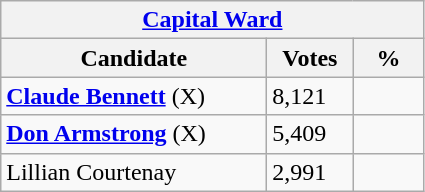<table class="wikitable">
<tr>
<th colspan="3"><a href='#'>Capital Ward</a></th>
</tr>
<tr>
<th style="width: 170px">Candidate</th>
<th style="width: 50px">Votes</th>
<th style="width: 40px">%</th>
</tr>
<tr>
<td><strong><a href='#'>Claude Bennett</a></strong> (X)</td>
<td>8,121</td>
<td></td>
</tr>
<tr>
<td><strong><a href='#'>Don Armstrong</a></strong> (X)</td>
<td>5,409</td>
<td></td>
</tr>
<tr>
<td>Lillian Courtenay</td>
<td>2,991</td>
<td></td>
</tr>
</table>
